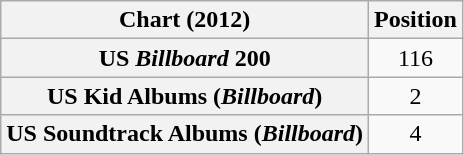<table class="wikitable sortable plainrowheaders" style="text-align:center">
<tr>
<th>Chart (2012)</th>
<th>Position</th>
</tr>
<tr>
<th scope="row">US <em>Billboard</em> 200</th>
<td>116</td>
</tr>
<tr>
<th scope="row">US Kid Albums (<em>Billboard</em>)</th>
<td>2</td>
</tr>
<tr>
<th scope="row">US Soundtrack Albums (<em>Billboard</em>)</th>
<td>4</td>
</tr>
</table>
